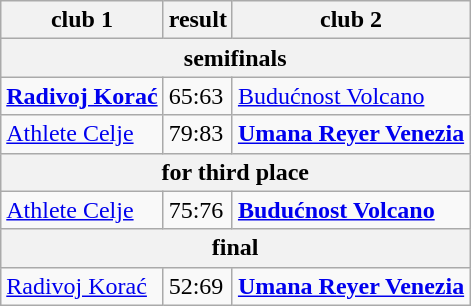<table class="wikitable">
<tr>
<th>club 1</th>
<th>result</th>
<th>club 2</th>
</tr>
<tr>
<th colspan="3">semifinals</th>
</tr>
<tr>
<td> <strong><a href='#'>Radivoj Korać</a></strong></td>
<td>65:63</td>
<td> <a href='#'>Budućnost Volcano</a></td>
</tr>
<tr>
<td> <a href='#'>Athlete Celje</a></td>
<td>79:83</td>
<td> <strong><a href='#'>Umana Reyer Venezia</a></strong></td>
</tr>
<tr>
<th colspan="3">for third place</th>
</tr>
<tr>
<td> <a href='#'>Athlete Celje</a></td>
<td>75:76</td>
<td> <strong><a href='#'>Budućnost Volcano</a></strong></td>
</tr>
<tr>
<th colspan="3">final</th>
</tr>
<tr>
<td> <a href='#'>Radivoj Korać</a></td>
<td>52:69</td>
<td> <strong><a href='#'>Umana Reyer Venezia</a></strong></td>
</tr>
</table>
